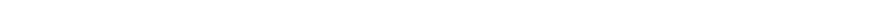<table style="width:61%; text-align:center;">
<tr style="color:white;">
<td style="background:"><strong>134</strong></td>
<td style="background:"><strong>104</strong></td>
<td style="background:"><strong>9</strong></td>
<td style="background:"><strong>3</strong></td>
</tr>
<tr>
<td></td>
<td></td>
<td></td>
<td></td>
</tr>
</table>
